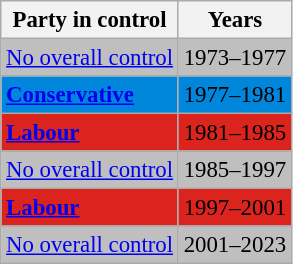<table class="wikitable" style="font-size: 95%;">
<tr>
<th>Party in control</th>
<th>Years</th>
</tr>
<tr ! style="background-color: #BFBFBF">
<td><a href='#'>No overall control</a></td>
<td>1973–1977</td>
</tr>
<tr ! style="background-color: #0087DC">
<td><strong><a href='#'>Conservative</a></strong></td>
<td>1977–1981</td>
</tr>
<tr ! style="background-color: #DC241F">
<td><strong><a href='#'>Labour</a></strong></td>
<td>1981–1985</td>
</tr>
<tr ! style="background-color: #BFBFBF">
<td><a href='#'>No overall control</a></td>
<td>1985–1997</td>
</tr>
<tr ! style="background-color: #DC241F">
<td><strong><a href='#'>Labour</a></strong></td>
<td>1997–2001</td>
</tr>
<tr ! style="background-color: #BFBFBF">
<td><a href='#'>No overall control</a></td>
<td>2001–2023</td>
</tr>
</table>
